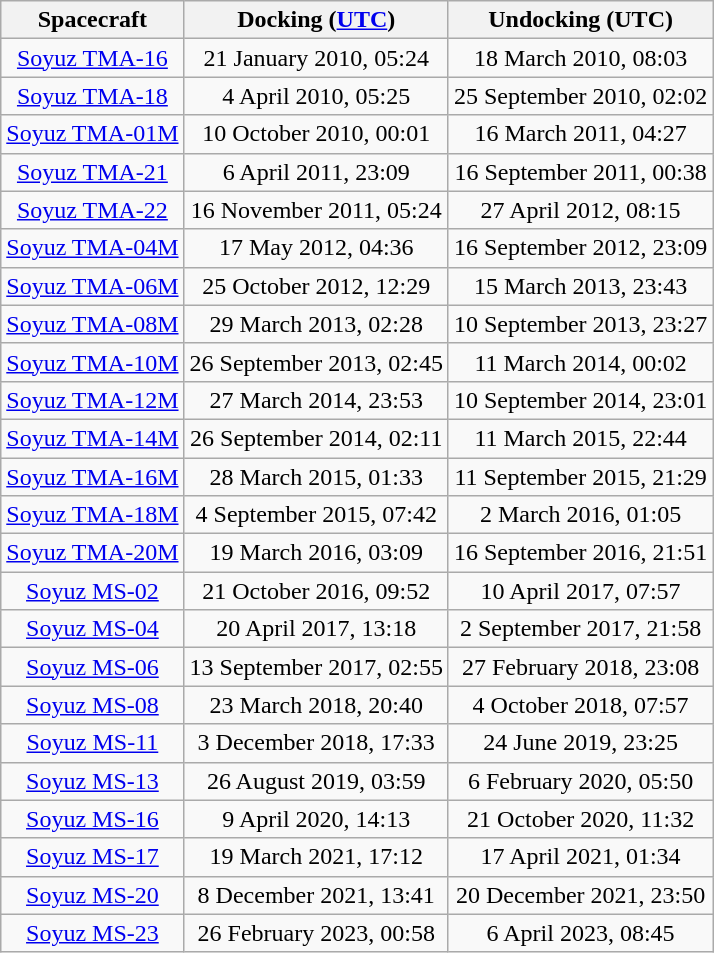<table class="wikitable sticky-header" style="text-align:center">
<tr>
<th>Spacecraft</th>
<th>Docking (<a href='#'>UTC</a>)</th>
<th>Undocking (UTC)</th>
</tr>
<tr>
<td><a href='#'>Soyuz TMA-16</a></td>
<td>21 January 2010, 05:24</td>
<td>18 March 2010, 08:03</td>
</tr>
<tr>
<td><a href='#'>Soyuz TMA-18</a></td>
<td>4 April 2010, 05:25</td>
<td>25 September 2010, 02:02</td>
</tr>
<tr>
<td><a href='#'>Soyuz TMA-01M</a></td>
<td>10 October 2010, 00:01</td>
<td>16 March 2011, 04:27</td>
</tr>
<tr>
<td><a href='#'>Soyuz TMA-21</a></td>
<td>6 April 2011, 23:09</td>
<td>16 September 2011, 00:38</td>
</tr>
<tr>
<td><a href='#'>Soyuz TMA-22</a></td>
<td>16 November 2011, 05:24</td>
<td>27 April 2012, 08:15</td>
</tr>
<tr>
<td><a href='#'>Soyuz TMA-04M</a></td>
<td>17 May 2012, 04:36</td>
<td>16 September 2012, 23:09</td>
</tr>
<tr>
<td><a href='#'>Soyuz TMA-06M</a></td>
<td>25 October 2012, 12:29</td>
<td>15 March 2013, 23:43</td>
</tr>
<tr>
<td><a href='#'>Soyuz TMA-08M</a></td>
<td>29 March 2013, 02:28</td>
<td>10 September 2013, 23:27</td>
</tr>
<tr>
<td><a href='#'>Soyuz TMA-10M</a></td>
<td>26 September 2013, 02:45</td>
<td>11 March 2014, 00:02</td>
</tr>
<tr>
<td><a href='#'>Soyuz TMA-12M</a></td>
<td>27 March 2014, 23:53</td>
<td>10 September 2014, 23:01</td>
</tr>
<tr>
<td><a href='#'>Soyuz TMA-14M</a></td>
<td>26 September 2014, 02:11</td>
<td>11 March 2015, 22:44</td>
</tr>
<tr>
<td><a href='#'>Soyuz TMA-16M</a></td>
<td>28 March 2015, 01:33</td>
<td>11 September 2015, 21:29</td>
</tr>
<tr>
<td><a href='#'>Soyuz TMA-18M</a></td>
<td>4 September 2015, 07:42</td>
<td>2 March 2016, 01:05</td>
</tr>
<tr>
<td><a href='#'>Soyuz TMA-20M</a></td>
<td>19 March 2016, 03:09</td>
<td>16 September 2016, 21:51</td>
</tr>
<tr>
<td><a href='#'>Soyuz MS-02</a></td>
<td>21 October 2016, 09:52</td>
<td>10 April 2017, 07:57</td>
</tr>
<tr>
<td><a href='#'>Soyuz MS-04</a></td>
<td>20 April 2017, 13:18</td>
<td>2 September 2017, 21:58</td>
</tr>
<tr>
<td><a href='#'>Soyuz MS-06</a></td>
<td>13 September 2017, 02:55</td>
<td>27 February 2018, 23:08</td>
</tr>
<tr>
<td><a href='#'>Soyuz MS-08</a></td>
<td>23 March 2018, 20:40</td>
<td>4 October 2018, 07:57</td>
</tr>
<tr>
<td><a href='#'>Soyuz MS-11</a></td>
<td>3 December 2018, 17:33</td>
<td>24 June 2019, 23:25</td>
</tr>
<tr>
<td><a href='#'>Soyuz MS-13</a></td>
<td>26 August 2019, 03:59</td>
<td>6 February 2020, 05:50</td>
</tr>
<tr>
<td><a href='#'>Soyuz MS-16</a></td>
<td>9 April 2020, 14:13</td>
<td>21 October 2020, 11:32</td>
</tr>
<tr>
<td><a href='#'>Soyuz MS-17</a></td>
<td>19 March 2021, 17:12</td>
<td>17 April 2021, 01:34</td>
</tr>
<tr>
<td><a href='#'>Soyuz MS-20</a></td>
<td>8 December 2021, 13:41</td>
<td>20 December 2021, 23:50</td>
</tr>
<tr>
<td><a href='#'>Soyuz MS-23</a></td>
<td>26 February 2023, 00:58</td>
<td>6 April 2023, 08:45</td>
</tr>
</table>
